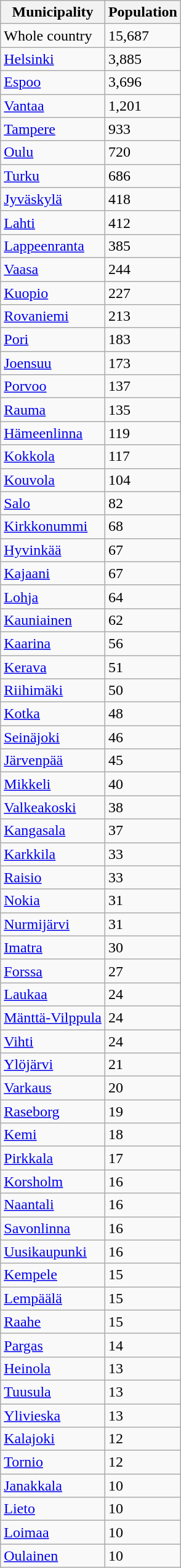<table role="presentation" class="wikitable sortable mw-collapsible mw-collapsed">
<tr>
<th>Municipality</th>
<th>Population</th>
</tr>
<tr>
<td>Whole country</td>
<td>15,687</td>
</tr>
<tr>
<td><a href='#'>Helsinki</a></td>
<td>3,885</td>
</tr>
<tr>
<td><a href='#'>Espoo</a></td>
<td>3,696</td>
</tr>
<tr>
<td><a href='#'>Vantaa</a></td>
<td>1,201</td>
</tr>
<tr>
<td><a href='#'>Tampere</a></td>
<td>933</td>
</tr>
<tr>
<td><a href='#'>Oulu</a></td>
<td>720</td>
</tr>
<tr>
<td><a href='#'>Turku</a></td>
<td>686</td>
</tr>
<tr>
<td><a href='#'>Jyväskylä</a></td>
<td>418</td>
</tr>
<tr>
<td><a href='#'>Lahti</a></td>
<td>412</td>
</tr>
<tr>
<td><a href='#'>Lappeenranta</a></td>
<td>385</td>
</tr>
<tr>
<td><a href='#'>Vaasa</a></td>
<td>244</td>
</tr>
<tr>
<td><a href='#'>Kuopio</a></td>
<td>227</td>
</tr>
<tr>
<td><a href='#'>Rovaniemi</a></td>
<td>213</td>
</tr>
<tr>
<td><a href='#'>Pori</a></td>
<td>183</td>
</tr>
<tr>
<td><a href='#'>Joensuu</a></td>
<td>173</td>
</tr>
<tr>
<td><a href='#'>Porvoo</a></td>
<td>137</td>
</tr>
<tr>
<td><a href='#'>Rauma</a></td>
<td>135</td>
</tr>
<tr>
<td><a href='#'>Hämeenlinna</a></td>
<td>119</td>
</tr>
<tr>
<td><a href='#'>Kokkola</a></td>
<td>117</td>
</tr>
<tr>
<td><a href='#'>Kouvola</a></td>
<td>104</td>
</tr>
<tr>
<td><a href='#'>Salo</a></td>
<td>82</td>
</tr>
<tr>
<td><a href='#'>Kirkkonummi</a></td>
<td>68</td>
</tr>
<tr>
<td><a href='#'>Hyvinkää</a></td>
<td>67</td>
</tr>
<tr>
<td><a href='#'>Kajaani</a></td>
<td>67</td>
</tr>
<tr>
<td><a href='#'>Lohja</a></td>
<td>64</td>
</tr>
<tr>
<td><a href='#'>Kauniainen</a></td>
<td>62</td>
</tr>
<tr>
<td><a href='#'>Kaarina</a></td>
<td>56</td>
</tr>
<tr>
<td><a href='#'>Kerava</a></td>
<td>51</td>
</tr>
<tr>
<td><a href='#'>Riihimäki</a></td>
<td>50</td>
</tr>
<tr>
<td><a href='#'>Kotka</a></td>
<td>48</td>
</tr>
<tr>
<td><a href='#'>Seinäjoki</a></td>
<td>46</td>
</tr>
<tr>
<td><a href='#'>Järvenpää</a></td>
<td>45</td>
</tr>
<tr>
<td><a href='#'>Mikkeli</a></td>
<td>40</td>
</tr>
<tr>
<td><a href='#'>Valkeakoski</a></td>
<td>38</td>
</tr>
<tr>
<td><a href='#'>Kangasala</a></td>
<td>37</td>
</tr>
<tr>
<td><a href='#'>Karkkila</a></td>
<td>33</td>
</tr>
<tr>
<td><a href='#'>Raisio</a></td>
<td>33</td>
</tr>
<tr>
<td><a href='#'>Nokia</a></td>
<td>31</td>
</tr>
<tr>
<td><a href='#'>Nurmijärvi</a></td>
<td>31</td>
</tr>
<tr>
<td><a href='#'>Imatra</a></td>
<td>30</td>
</tr>
<tr>
<td><a href='#'>Forssa</a></td>
<td>27</td>
</tr>
<tr>
<td><a href='#'>Laukaa</a></td>
<td>24</td>
</tr>
<tr>
<td><a href='#'>Mänttä-Vilppula</a></td>
<td>24</td>
</tr>
<tr>
<td><a href='#'>Vihti</a></td>
<td>24</td>
</tr>
<tr>
<td><a href='#'>Ylöjärvi</a></td>
<td>21</td>
</tr>
<tr>
<td><a href='#'>Varkaus</a></td>
<td>20</td>
</tr>
<tr>
<td><a href='#'>Raseborg</a></td>
<td>19</td>
</tr>
<tr>
<td><a href='#'>Kemi</a></td>
<td>18</td>
</tr>
<tr>
<td><a href='#'>Pirkkala</a></td>
<td>17</td>
</tr>
<tr>
<td><a href='#'>Korsholm</a></td>
<td>16</td>
</tr>
<tr>
<td><a href='#'>Naantali</a></td>
<td>16</td>
</tr>
<tr>
<td><a href='#'>Savonlinna</a></td>
<td>16</td>
</tr>
<tr>
<td><a href='#'>Uusikaupunki</a></td>
<td>16</td>
</tr>
<tr>
<td><a href='#'>Kempele</a></td>
<td>15</td>
</tr>
<tr>
<td><a href='#'>Lempäälä</a></td>
<td>15</td>
</tr>
<tr>
<td><a href='#'>Raahe</a></td>
<td>15</td>
</tr>
<tr>
<td><a href='#'>Pargas</a></td>
<td>14</td>
</tr>
<tr>
<td><a href='#'>Heinola</a></td>
<td>13</td>
</tr>
<tr>
<td><a href='#'>Tuusula</a></td>
<td>13</td>
</tr>
<tr>
<td><a href='#'>Ylivieska</a></td>
<td>13</td>
</tr>
<tr>
<td><a href='#'>Kalajoki</a></td>
<td>12</td>
</tr>
<tr>
<td><a href='#'>Tornio</a></td>
<td>12</td>
</tr>
<tr>
<td><a href='#'>Janakkala</a></td>
<td>10</td>
</tr>
<tr>
<td><a href='#'>Lieto</a></td>
<td>10</td>
</tr>
<tr>
<td><a href='#'>Loimaa</a></td>
<td>10</td>
</tr>
<tr>
<td><a href='#'>Oulainen</a></td>
<td>10</td>
</tr>
</table>
